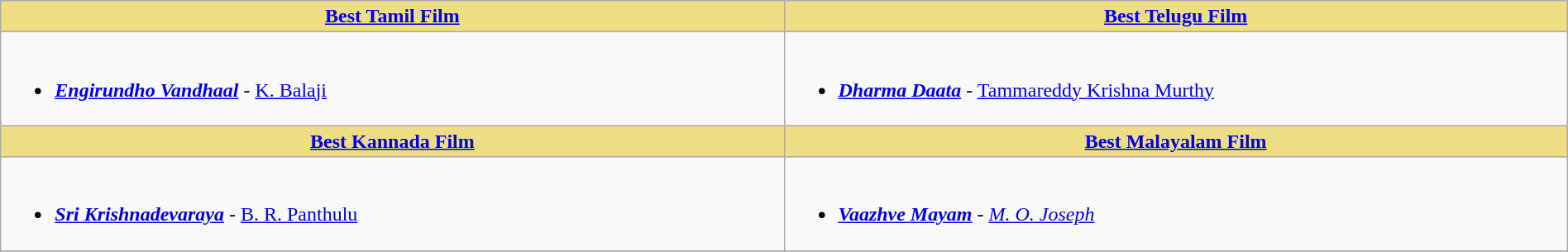<table class="wikitable" width=100% |>
<tr>
<th !  style="background:#eedd82; text-align:center; width:50%;"><a href='#'>Best Tamil Film</a></th>
<th !  style="background:#eedd82; text-align:center; width:50%;"><a href='#'>Best Telugu Film</a></th>
</tr>
<tr>
<td valign="top"><br><ul><li><strong><em><a href='#'>Engirundho Vandhaal</a></em></strong> - <a href='#'>K. Balaji</a></li></ul></td>
<td valign="top"><br><ul><li><strong><em><a href='#'>Dharma Daata</a></em></strong> - <a href='#'>Tammareddy Krishna Murthy</a></li></ul></td>
</tr>
<tr>
<th !  style="background:#eedd82; text-align:center; width:50%;"><a href='#'>Best Kannada Film</a></th>
<th !  style="background:#eedd82; text-align:center; width:50%;"><a href='#'>Best Malayalam Film</a></th>
</tr>
<tr>
<td valign="top"><br><ul><li><strong><em><a href='#'>Sri Krishnadevaraya</a></em></strong> - <a href='#'>B. R. Panthulu</a></li></ul></td>
<td valign="top"><br><ul><li><strong><em><a href='#'>Vaazhve Mayam</a></em></strong> - <em><a href='#'>M. O. Joseph</a></em></li></ul></td>
</tr>
<tr>
</tr>
</table>
